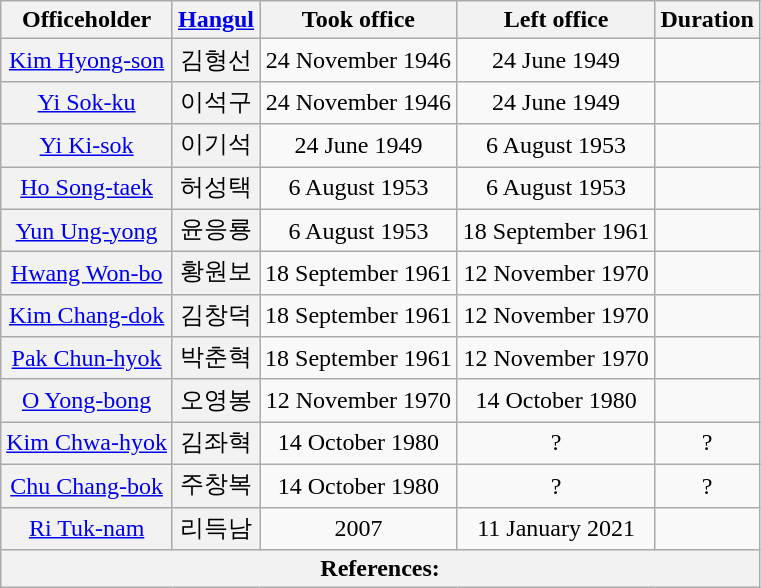<table class="wikitable sortable">
<tr>
<th scope="col">Officeholder</th>
<th class="unsortable"><a href='#'>Hangul</a></th>
<th scope="col">Took office</th>
<th scope="col">Left office</th>
<th scope="col">Duration</th>
</tr>
<tr>
<th align="center" scope="row" style="font-weight:normal;"><a href='#'>Kim Hyong-son</a></th>
<th align="center" scope="row" style="font-weight:normal;">김형선</th>
<td align="center">24 November 1946</td>
<td align="center">24 June 1949</td>
<td align="center"></td>
</tr>
<tr>
<th align="center" scope="row" style="font-weight:normal;"><a href='#'>Yi Sok-ku</a></th>
<th align="center" scope="row" style="font-weight:normal;">이석구</th>
<td align="center">24 November 1946</td>
<td align="center">24 June 1949</td>
<td align="center"></td>
</tr>
<tr>
<th align="center" scope="row" style="font-weight:normal;"><a href='#'>Yi Ki-sok</a></th>
<th align="center" scope="row" style="font-weight:normal;">이기석</th>
<td align="center">24 June 1949</td>
<td align="center">6 August 1953</td>
<td align="center"></td>
</tr>
<tr>
<th align="center" scope="row" style="font-weight:normal;"><a href='#'>Ho Song-taek</a></th>
<th align="center" scope="row" style="font-weight:normal;">허성택</th>
<td align="center">6 August 1953</td>
<td align="center">6 August 1953</td>
<td align="center"></td>
</tr>
<tr>
<th align="center" scope="row" style="font-weight:normal;"><a href='#'>Yun Ung-yong</a></th>
<th align="center" scope="row" style="font-weight:normal;">윤응룡</th>
<td align="center">6 August 1953</td>
<td align="center">18 September 1961</td>
<td align="center"></td>
</tr>
<tr>
<th align="center" scope="row" style="font-weight:normal;"><a href='#'>Hwang Won-bo</a></th>
<th align="center" scope="row" style="font-weight:normal;">황원보</th>
<td align="center">18 September 1961</td>
<td align="center">12 November 1970</td>
<td align="center"></td>
</tr>
<tr>
<th align="center" scope="row" style="font-weight:normal;"><a href='#'>Kim Chang-dok</a></th>
<th align="center" scope="row" style="font-weight:normal;">김창덕</th>
<td align="center">18 September 1961</td>
<td align="center">12 November 1970</td>
<td align="center"></td>
</tr>
<tr>
<th align="center" scope="row" style="font-weight:normal;"><a href='#'>Pak Chun-hyok</a></th>
<th align="center" scope="row" style="font-weight:normal;">박춘혁</th>
<td align="center">18 September 1961</td>
<td align="center">12 November 1970</td>
<td align="center"></td>
</tr>
<tr>
<th align="center" scope="row" style="font-weight:normal;"><a href='#'>O Yong-bong</a></th>
<th align="center" scope="row" style="font-weight:normal;">오영봉</th>
<td align="center">12 November 1970</td>
<td align="center">14 October 1980</td>
<td align="center"></td>
</tr>
<tr>
<th align="center" scope="row" style="font-weight:normal;"><a href='#'>Kim Chwa-hyok</a></th>
<th align="center" scope="row" style="font-weight:normal;">김좌혁</th>
<td align="center">14 October 1980</td>
<td align="center">?</td>
<td align="center">?</td>
</tr>
<tr>
<th align="center" scope="row" style="font-weight:normal;"><a href='#'>Chu Chang-bok</a></th>
<th align="center" scope="row" style="font-weight:normal;">주창복</th>
<td align="center">14 October 1980</td>
<td align="center">?</td>
<td align="center">?</td>
</tr>
<tr>
<th align="center" scope="row" style="font-weight:normal;"><a href='#'>Ri Tuk-nam</a></th>
<th align="center" scope="row" style="font-weight:normal;">리득남</th>
<td align="center">2007</td>
<td align="center">11 January 2021</td>
<td align="center"></td>
</tr>
<tr>
<th colspan="8" unsortable><strong>References:</strong><br></th>
</tr>
</table>
